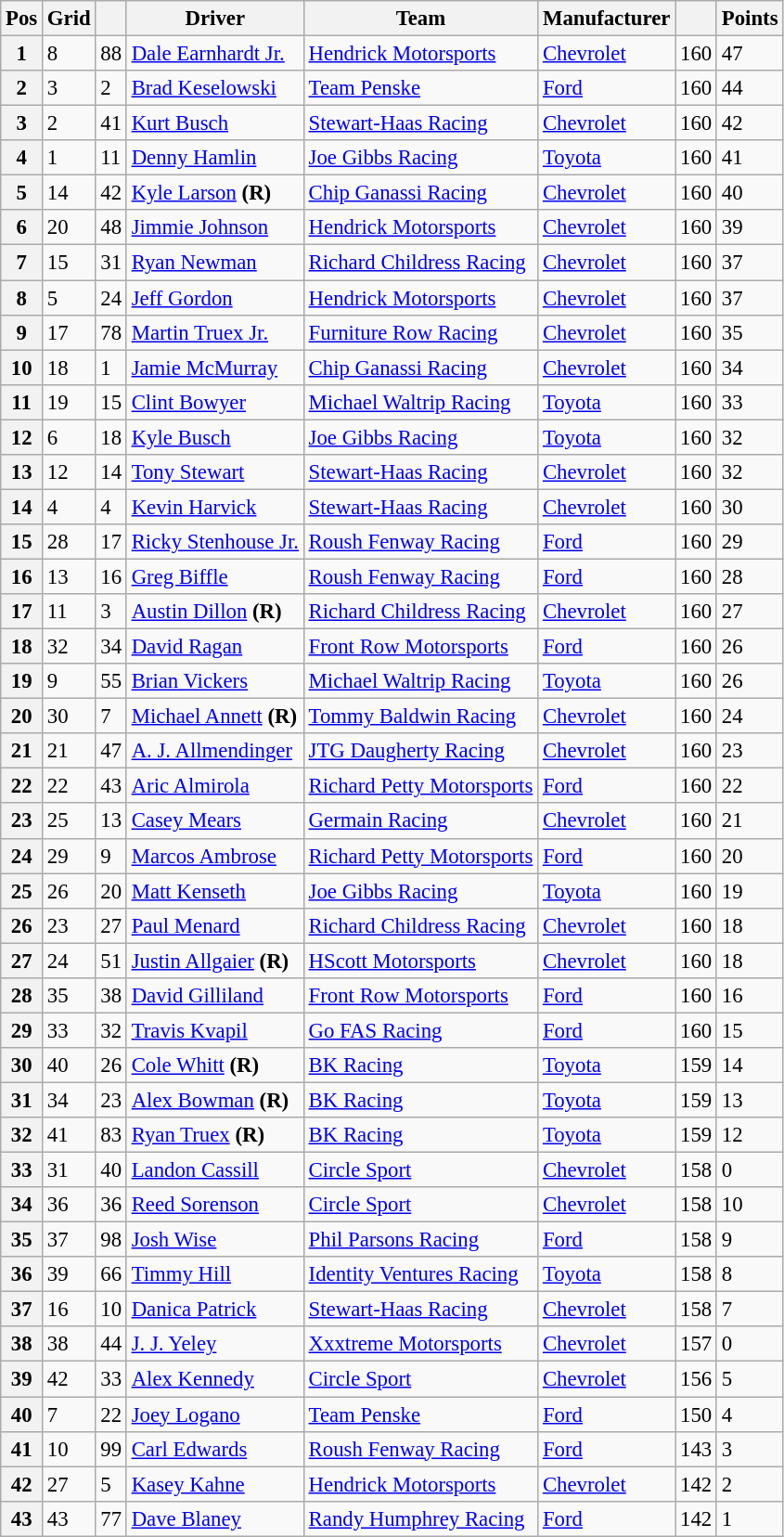<table class="wikitable" style="font-size:95%">
<tr>
<th>Pos</th>
<th>Grid</th>
<th></th>
<th>Driver</th>
<th>Team</th>
<th>Manufacturer</th>
<th></th>
<th>Points</th>
</tr>
<tr>
<th>1</th>
<td>8</td>
<td>88</td>
<td><a href='#'>Dale Earnhardt Jr.</a></td>
<td><a href='#'>Hendrick Motorsports</a></td>
<td><a href='#'>Chevrolet</a></td>
<td>160</td>
<td>47</td>
</tr>
<tr>
<th>2</th>
<td>3</td>
<td>2</td>
<td><a href='#'>Brad Keselowski</a></td>
<td><a href='#'>Team Penske</a></td>
<td><a href='#'>Ford</a></td>
<td>160</td>
<td>44</td>
</tr>
<tr>
<th>3</th>
<td>2</td>
<td>41</td>
<td><a href='#'>Kurt Busch</a></td>
<td><a href='#'>Stewart-Haas Racing</a></td>
<td><a href='#'>Chevrolet</a></td>
<td>160</td>
<td>42</td>
</tr>
<tr>
<th>4</th>
<td>1</td>
<td>11</td>
<td><a href='#'>Denny Hamlin</a></td>
<td><a href='#'>Joe Gibbs Racing</a></td>
<td><a href='#'>Toyota</a></td>
<td>160</td>
<td>41</td>
</tr>
<tr>
<th>5</th>
<td>14</td>
<td>42</td>
<td><a href='#'>Kyle Larson</a> <strong>(R)</strong></td>
<td><a href='#'>Chip Ganassi Racing</a></td>
<td><a href='#'>Chevrolet</a></td>
<td>160</td>
<td>40</td>
</tr>
<tr>
<th>6</th>
<td>20</td>
<td>48</td>
<td><a href='#'>Jimmie Johnson</a></td>
<td><a href='#'>Hendrick Motorsports</a></td>
<td><a href='#'>Chevrolet</a></td>
<td>160</td>
<td>39</td>
</tr>
<tr>
<th>7</th>
<td>15</td>
<td>31</td>
<td><a href='#'>Ryan Newman</a></td>
<td><a href='#'>Richard Childress Racing</a></td>
<td><a href='#'>Chevrolet</a></td>
<td>160</td>
<td>37</td>
</tr>
<tr>
<th>8</th>
<td>5</td>
<td>24</td>
<td><a href='#'>Jeff Gordon</a></td>
<td><a href='#'>Hendrick Motorsports</a></td>
<td><a href='#'>Chevrolet</a></td>
<td>160</td>
<td>37</td>
</tr>
<tr>
<th>9</th>
<td>17</td>
<td>78</td>
<td><a href='#'>Martin Truex Jr.</a></td>
<td><a href='#'>Furniture Row Racing</a></td>
<td><a href='#'>Chevrolet</a></td>
<td>160</td>
<td>35</td>
</tr>
<tr>
<th>10</th>
<td>18</td>
<td>1</td>
<td><a href='#'>Jamie McMurray</a></td>
<td><a href='#'>Chip Ganassi Racing</a></td>
<td><a href='#'>Chevrolet</a></td>
<td>160</td>
<td>34</td>
</tr>
<tr>
<th>11</th>
<td>19</td>
<td>15</td>
<td><a href='#'>Clint Bowyer</a></td>
<td><a href='#'>Michael Waltrip Racing</a></td>
<td><a href='#'>Toyota</a></td>
<td>160</td>
<td>33</td>
</tr>
<tr>
<th>12</th>
<td>6</td>
<td>18</td>
<td><a href='#'>Kyle Busch</a></td>
<td><a href='#'>Joe Gibbs Racing</a></td>
<td><a href='#'>Toyota</a></td>
<td>160</td>
<td>32</td>
</tr>
<tr>
<th>13</th>
<td>12</td>
<td>14</td>
<td><a href='#'>Tony Stewart</a></td>
<td><a href='#'>Stewart-Haas Racing</a></td>
<td><a href='#'>Chevrolet</a></td>
<td>160</td>
<td>32</td>
</tr>
<tr>
<th>14</th>
<td>4</td>
<td>4</td>
<td><a href='#'>Kevin Harvick</a></td>
<td><a href='#'>Stewart-Haas Racing</a></td>
<td><a href='#'>Chevrolet</a></td>
<td>160</td>
<td>30</td>
</tr>
<tr>
<th>15</th>
<td>28</td>
<td>17</td>
<td><a href='#'>Ricky Stenhouse Jr.</a></td>
<td><a href='#'>Roush Fenway Racing</a></td>
<td><a href='#'>Ford</a></td>
<td>160</td>
<td>29</td>
</tr>
<tr>
<th>16</th>
<td>13</td>
<td>16</td>
<td><a href='#'>Greg Biffle</a></td>
<td><a href='#'>Roush Fenway Racing</a></td>
<td><a href='#'>Ford</a></td>
<td>160</td>
<td>28</td>
</tr>
<tr>
<th>17</th>
<td>11</td>
<td>3</td>
<td><a href='#'>Austin Dillon</a> <strong>(R)</strong></td>
<td><a href='#'>Richard Childress Racing</a></td>
<td><a href='#'>Chevrolet</a></td>
<td>160</td>
<td>27</td>
</tr>
<tr>
<th>18</th>
<td>32</td>
<td>34</td>
<td><a href='#'>David Ragan</a></td>
<td><a href='#'>Front Row Motorsports</a></td>
<td><a href='#'>Ford</a></td>
<td>160</td>
<td>26</td>
</tr>
<tr>
<th>19</th>
<td>9</td>
<td>55</td>
<td><a href='#'>Brian Vickers</a></td>
<td><a href='#'>Michael Waltrip Racing</a></td>
<td><a href='#'>Toyota</a></td>
<td>160</td>
<td>26</td>
</tr>
<tr>
<th>20</th>
<td>30</td>
<td>7</td>
<td><a href='#'>Michael Annett</a> <strong>(R)</strong></td>
<td><a href='#'>Tommy Baldwin Racing</a></td>
<td><a href='#'>Chevrolet</a></td>
<td>160</td>
<td>24</td>
</tr>
<tr>
<th>21</th>
<td>21</td>
<td>47</td>
<td><a href='#'>A. J. Allmendinger</a></td>
<td><a href='#'>JTG Daugherty Racing</a></td>
<td><a href='#'>Chevrolet</a></td>
<td>160</td>
<td>23</td>
</tr>
<tr>
<th>22</th>
<td>22</td>
<td>43</td>
<td><a href='#'>Aric Almirola</a></td>
<td><a href='#'>Richard Petty Motorsports</a></td>
<td><a href='#'>Ford</a></td>
<td>160</td>
<td>22</td>
</tr>
<tr>
<th>23</th>
<td>25</td>
<td>13</td>
<td><a href='#'>Casey Mears</a></td>
<td><a href='#'>Germain Racing</a></td>
<td><a href='#'>Chevrolet</a></td>
<td>160</td>
<td>21</td>
</tr>
<tr>
<th>24</th>
<td>29</td>
<td>9</td>
<td><a href='#'>Marcos Ambrose</a></td>
<td><a href='#'>Richard Petty Motorsports</a></td>
<td><a href='#'>Ford</a></td>
<td>160</td>
<td>20</td>
</tr>
<tr>
<th>25</th>
<td>26</td>
<td>20</td>
<td><a href='#'>Matt Kenseth</a></td>
<td><a href='#'>Joe Gibbs Racing</a></td>
<td><a href='#'>Toyota</a></td>
<td>160</td>
<td>19</td>
</tr>
<tr>
<th>26</th>
<td>23</td>
<td>27</td>
<td><a href='#'>Paul Menard</a></td>
<td><a href='#'>Richard Childress Racing</a></td>
<td><a href='#'>Chevrolet</a></td>
<td>160</td>
<td>18</td>
</tr>
<tr>
<th>27</th>
<td>24</td>
<td>51</td>
<td><a href='#'>Justin Allgaier</a> <strong>(R)</strong></td>
<td><a href='#'>HScott Motorsports</a></td>
<td><a href='#'>Chevrolet</a></td>
<td>160</td>
<td>18</td>
</tr>
<tr>
<th>28</th>
<td>35</td>
<td>38</td>
<td><a href='#'>David Gilliland</a></td>
<td><a href='#'>Front Row Motorsports</a></td>
<td><a href='#'>Ford</a></td>
<td>160</td>
<td>16</td>
</tr>
<tr>
<th>29</th>
<td>33</td>
<td>32</td>
<td><a href='#'>Travis Kvapil</a></td>
<td><a href='#'>Go FAS Racing</a></td>
<td><a href='#'>Ford</a></td>
<td>160</td>
<td>15</td>
</tr>
<tr>
<th>30</th>
<td>40</td>
<td>26</td>
<td><a href='#'>Cole Whitt</a> <strong>(R)</strong></td>
<td><a href='#'>BK Racing</a></td>
<td><a href='#'>Toyota</a></td>
<td>159</td>
<td>14</td>
</tr>
<tr>
<th>31</th>
<td>34</td>
<td>23</td>
<td><a href='#'>Alex Bowman</a> <strong>(R)</strong></td>
<td><a href='#'>BK Racing</a></td>
<td><a href='#'>Toyota</a></td>
<td>159</td>
<td>13</td>
</tr>
<tr>
<th>32</th>
<td>41</td>
<td>83</td>
<td><a href='#'>Ryan Truex</a> <strong>(R)</strong></td>
<td><a href='#'>BK Racing</a></td>
<td><a href='#'>Toyota</a></td>
<td>159</td>
<td>12</td>
</tr>
<tr>
<th>33</th>
<td>31</td>
<td>40</td>
<td><a href='#'>Landon Cassill</a></td>
<td><a href='#'>Circle Sport</a></td>
<td><a href='#'>Chevrolet</a></td>
<td>158</td>
<td>0</td>
</tr>
<tr>
<th>34</th>
<td>36</td>
<td>36</td>
<td><a href='#'>Reed Sorenson</a></td>
<td><a href='#'>Circle Sport</a></td>
<td><a href='#'>Chevrolet</a></td>
<td>158</td>
<td>10</td>
</tr>
<tr>
<th>35</th>
<td>37</td>
<td>98</td>
<td><a href='#'>Josh Wise</a></td>
<td><a href='#'>Phil Parsons Racing</a></td>
<td><a href='#'>Ford</a></td>
<td>158</td>
<td>9</td>
</tr>
<tr>
<th>36</th>
<td>39</td>
<td>66</td>
<td><a href='#'>Timmy Hill</a></td>
<td><a href='#'>Identity Ventures Racing</a></td>
<td><a href='#'>Toyota</a></td>
<td>158</td>
<td>8</td>
</tr>
<tr>
<th>37</th>
<td>16</td>
<td>10</td>
<td><a href='#'>Danica Patrick</a></td>
<td><a href='#'>Stewart-Haas Racing</a></td>
<td><a href='#'>Chevrolet</a></td>
<td>158</td>
<td>7</td>
</tr>
<tr>
<th>38</th>
<td>38</td>
<td>44</td>
<td><a href='#'>J. J. Yeley</a></td>
<td><a href='#'>Xxxtreme Motorsports</a></td>
<td><a href='#'>Chevrolet</a></td>
<td>157</td>
<td>0</td>
</tr>
<tr>
<th>39</th>
<td>42</td>
<td>33</td>
<td><a href='#'>Alex Kennedy</a></td>
<td><a href='#'>Circle Sport</a></td>
<td><a href='#'>Chevrolet</a></td>
<td>156</td>
<td>5</td>
</tr>
<tr>
<th>40</th>
<td>7</td>
<td>22</td>
<td><a href='#'>Joey Logano</a></td>
<td><a href='#'>Team Penske</a></td>
<td><a href='#'>Ford</a></td>
<td>150</td>
<td>4</td>
</tr>
<tr>
<th>41</th>
<td>10</td>
<td>99</td>
<td><a href='#'>Carl Edwards</a></td>
<td><a href='#'>Roush Fenway Racing</a></td>
<td><a href='#'>Ford</a></td>
<td>143</td>
<td>3</td>
</tr>
<tr>
<th>42</th>
<td>27</td>
<td>5</td>
<td><a href='#'>Kasey Kahne</a></td>
<td><a href='#'>Hendrick Motorsports</a></td>
<td><a href='#'>Chevrolet</a></td>
<td>142</td>
<td>2</td>
</tr>
<tr>
<th>43</th>
<td>43</td>
<td>77</td>
<td><a href='#'>Dave Blaney</a></td>
<td><a href='#'>Randy Humphrey Racing</a></td>
<td><a href='#'>Ford</a></td>
<td>142</td>
<td>1</td>
</tr>
</table>
